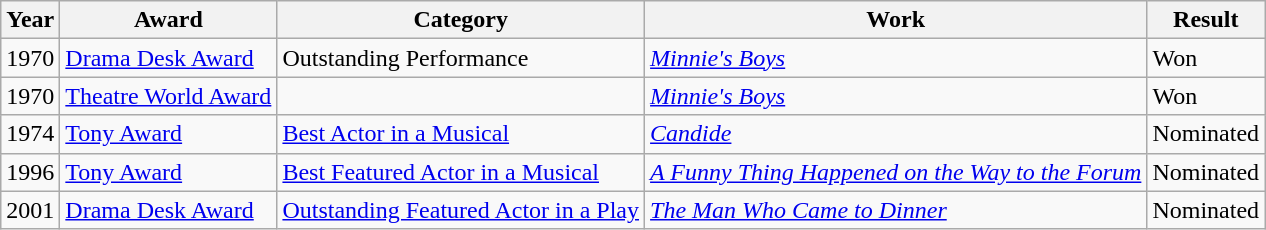<table class="wikitable">
<tr>
<th>Year</th>
<th>Award</th>
<th>Category</th>
<th>Work</th>
<th>Result</th>
</tr>
<tr>
<td>1970</td>
<td><a href='#'>Drama Desk Award</a></td>
<td>Outstanding Performance</td>
<td><em><a href='#'>Minnie's Boys</a></em></td>
<td>Won</td>
</tr>
<tr>
<td>1970</td>
<td><a href='#'>Theatre World Award</a></td>
<td></td>
<td><em><a href='#'>Minnie's Boys</a></em></td>
<td>Won</td>
</tr>
<tr>
<td>1974</td>
<td><a href='#'>Tony Award</a></td>
<td><a href='#'>Best Actor in a Musical</a></td>
<td><em><a href='#'>Candide</a></em></td>
<td>Nominated</td>
</tr>
<tr>
<td>1996</td>
<td><a href='#'>Tony Award</a></td>
<td><a href='#'>Best Featured Actor in a Musical</a></td>
<td><em><a href='#'>A Funny Thing Happened on the Way to the Forum</a></em></td>
<td>Nominated</td>
</tr>
<tr>
<td>2001</td>
<td><a href='#'>Drama Desk Award</a></td>
<td><a href='#'>Outstanding Featured Actor in a Play</a></td>
<td><em><a href='#'>The Man Who Came to Dinner</a></em></td>
<td>Nominated</td>
</tr>
</table>
